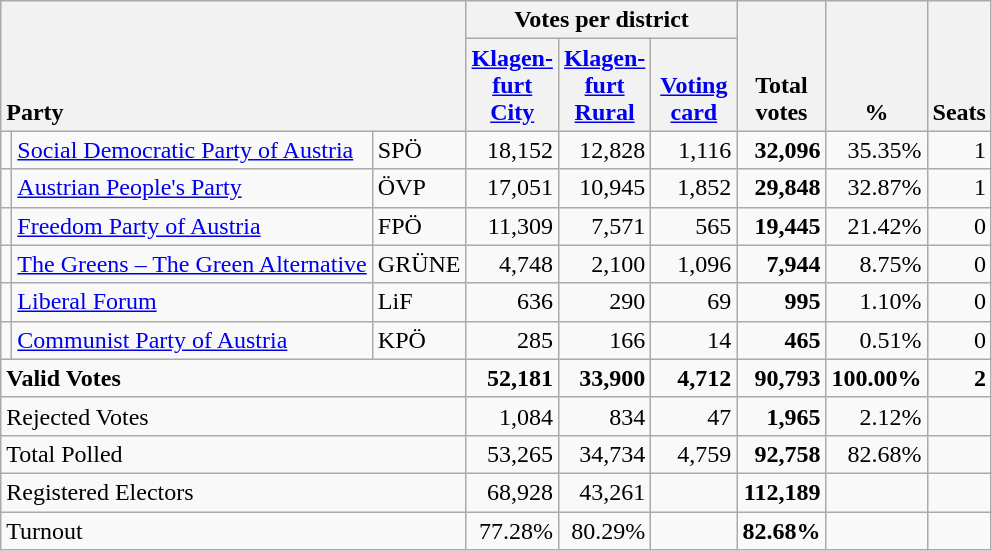<table class="wikitable" border="1" style="text-align:right;">
<tr>
<th style="text-align:left;" valign=bottom rowspan=2 colspan=3>Party</th>
<th colspan=3>Votes per district</th>
<th align=center valign=bottom rowspan=2 width="50">Total<br>votes</th>
<th align=center valign=bottom rowspan=2 width="50">%</th>
<th align=center valign=bottom rowspan=2>Seats</th>
</tr>
<tr>
<th align=center valign=bottom width="50"><a href='#'>Klagen-<br>furt<br>City</a></th>
<th align=center valign=bottom width="50"><a href='#'>Klagen-<br>furt<br>Rural</a></th>
<th align=center valign=bottom width="50"><a href='#'>Voting<br>card</a></th>
</tr>
<tr>
<td></td>
<td align=left><a href='#'>Social Democratic Party of Austria</a></td>
<td align=left>SPÖ</td>
<td>18,152</td>
<td>12,828</td>
<td>1,116</td>
<td><strong>32,096</strong></td>
<td>35.35%</td>
<td>1</td>
</tr>
<tr>
<td></td>
<td align=left><a href='#'>Austrian People's Party</a></td>
<td align=left>ÖVP</td>
<td>17,051</td>
<td>10,945</td>
<td>1,852</td>
<td><strong>29,848</strong></td>
<td>32.87%</td>
<td>1</td>
</tr>
<tr>
<td></td>
<td align=left><a href='#'>Freedom Party of Austria</a></td>
<td align=left>FPÖ</td>
<td>11,309</td>
<td>7,571</td>
<td>565</td>
<td><strong>19,445</strong></td>
<td>21.42%</td>
<td>0</td>
</tr>
<tr>
<td></td>
<td align=left style="white-space: nowrap;"><a href='#'>The Greens – The Green Alternative</a></td>
<td align=left>GRÜNE</td>
<td>4,748</td>
<td>2,100</td>
<td>1,096</td>
<td><strong>7,944</strong></td>
<td>8.75%</td>
<td>0</td>
</tr>
<tr>
<td></td>
<td align=left><a href='#'>Liberal Forum</a></td>
<td align=left>LiF</td>
<td>636</td>
<td>290</td>
<td>69</td>
<td><strong>995</strong></td>
<td>1.10%</td>
<td>0</td>
</tr>
<tr>
<td></td>
<td align=left><a href='#'>Communist Party of Austria</a></td>
<td align=left>KPÖ</td>
<td>285</td>
<td>166</td>
<td>14</td>
<td><strong>465</strong></td>
<td>0.51%</td>
<td>0</td>
</tr>
<tr style="font-weight:bold">
<td align=left colspan=3>Valid Votes</td>
<td>52,181</td>
<td>33,900</td>
<td>4,712</td>
<td>90,793</td>
<td>100.00%</td>
<td>2</td>
</tr>
<tr>
<td align=left colspan=3>Rejected Votes</td>
<td>1,084</td>
<td>834</td>
<td>47</td>
<td><strong>1,965</strong></td>
<td>2.12%</td>
<td></td>
</tr>
<tr>
<td align=left colspan=3>Total Polled</td>
<td>53,265</td>
<td>34,734</td>
<td>4,759</td>
<td><strong>92,758</strong></td>
<td>82.68%</td>
<td></td>
</tr>
<tr>
<td align=left colspan=3>Registered Electors</td>
<td>68,928</td>
<td>43,261</td>
<td></td>
<td><strong>112,189</strong></td>
<td></td>
<td></td>
</tr>
<tr>
<td align=left colspan=3>Turnout</td>
<td>77.28%</td>
<td>80.29%</td>
<td></td>
<td><strong>82.68%</strong></td>
<td></td>
<td></td>
</tr>
</table>
